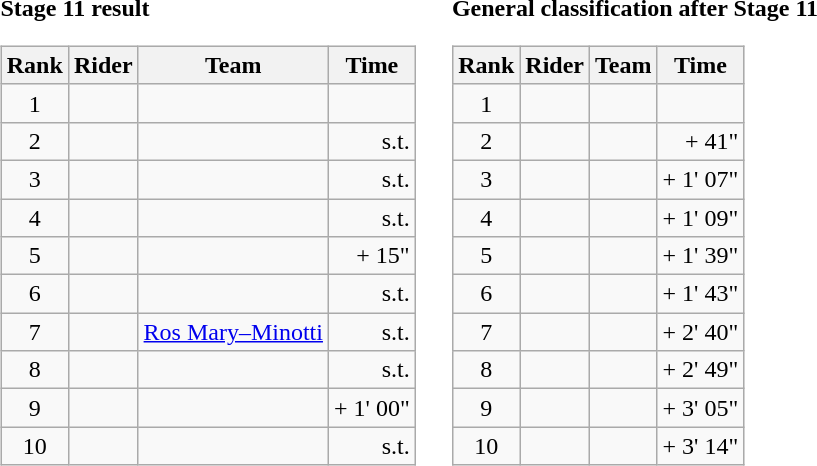<table>
<tr>
<td><strong>Stage 11 result</strong><br><table class="wikitable">
<tr>
<th scope="col">Rank</th>
<th scope="col">Rider</th>
<th scope="col">Team</th>
<th scope="col">Time</th>
</tr>
<tr>
<td style="text-align:center;">1</td>
<td></td>
<td></td>
<td style="text-align:right;"></td>
</tr>
<tr>
<td style="text-align:center;">2</td>
<td></td>
<td></td>
<td style="text-align:right;">s.t.</td>
</tr>
<tr>
<td style="text-align:center;">3</td>
<td></td>
<td></td>
<td style="text-align:right;">s.t.</td>
</tr>
<tr>
<td style="text-align:center;">4</td>
<td></td>
<td></td>
<td style="text-align:right;">s.t.</td>
</tr>
<tr>
<td style="text-align:center;">5</td>
<td></td>
<td></td>
<td style="text-align:right;">+ 15"</td>
</tr>
<tr>
<td style="text-align:center;">6</td>
<td></td>
<td></td>
<td style="text-align:right;">s.t.</td>
</tr>
<tr>
<td style="text-align:center;">7</td>
<td></td>
<td><a href='#'>Ros Mary–Minotti</a></td>
<td style="text-align:right;">s.t.</td>
</tr>
<tr>
<td style="text-align:center;">8</td>
<td></td>
<td></td>
<td style="text-align:right;">s.t.</td>
</tr>
<tr>
<td style="text-align:center;">9</td>
<td></td>
<td></td>
<td style="text-align:right;">+ 1' 00"</td>
</tr>
<tr>
<td style="text-align:center;">10</td>
<td></td>
<td></td>
<td style="text-align:right;">s.t.</td>
</tr>
</table>
</td>
<td></td>
<td><strong>General classification after Stage 11</strong><br><table class="wikitable">
<tr>
<th scope="col">Rank</th>
<th scope="col">Rider</th>
<th scope="col">Team</th>
<th scope="col">Time</th>
</tr>
<tr>
<td style="text-align:center;">1</td>
<td></td>
<td></td>
<td style="text-align:right;"></td>
</tr>
<tr>
<td style="text-align:center;">2</td>
<td></td>
<td></td>
<td style="text-align:right;">+ 41"</td>
</tr>
<tr>
<td style="text-align:center;">3</td>
<td></td>
<td></td>
<td style="text-align:right;">+ 1' 07"</td>
</tr>
<tr>
<td style="text-align:center;">4</td>
<td></td>
<td></td>
<td style="text-align:right;">+ 1' 09"</td>
</tr>
<tr>
<td style="text-align:center;">5</td>
<td></td>
<td></td>
<td style="text-align:right;">+ 1' 39"</td>
</tr>
<tr>
<td style="text-align:center;">6</td>
<td></td>
<td></td>
<td style="text-align:right;">+ 1' 43"</td>
</tr>
<tr>
<td style="text-align:center;">7</td>
<td></td>
<td></td>
<td style="text-align:right;">+ 2' 40"</td>
</tr>
<tr>
<td style="text-align:center;">8</td>
<td></td>
<td></td>
<td style="text-align:right;">+ 2' 49"</td>
</tr>
<tr>
<td style="text-align:center;">9</td>
<td></td>
<td></td>
<td style="text-align:right;">+ 3' 05"</td>
</tr>
<tr>
<td style="text-align:center;">10</td>
<td></td>
<td></td>
<td style="text-align:right;">+ 3' 14"</td>
</tr>
</table>
</td>
</tr>
</table>
